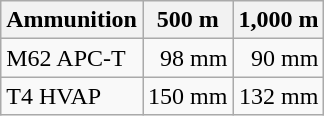<table class="wikitable" style="text-align: left;">
<tr>
<th>Ammunition</th>
<th>500 m</th>
<th>1,000 m</th>
</tr>
<tr>
<td>M62 APC-T</td>
<td style="text-align: right;">98 mm</td>
<td style="text-align: right;">90 mm</td>
</tr>
<tr>
<td>T4 HVAP</td>
<td style="text-align: right;">150 mm</td>
<td style="text-align: right;">132 mm</td>
</tr>
</table>
